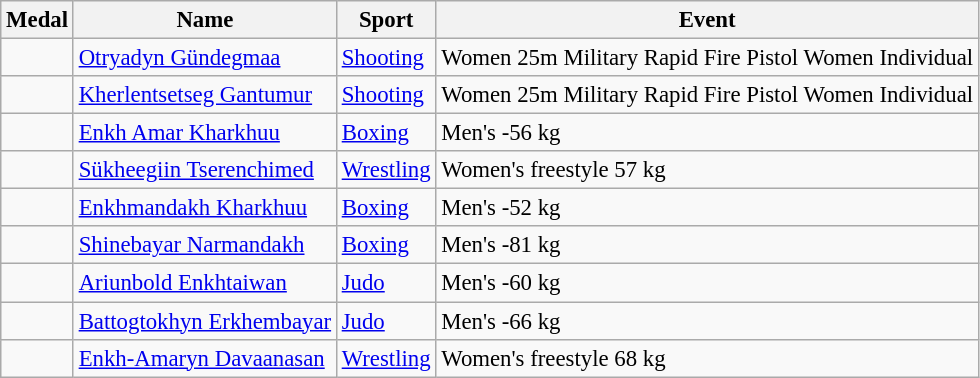<table class="wikitable sortable" style="font-size: 95%;">
<tr>
<th>Medal</th>
<th>Name</th>
<th>Sport</th>
<th>Event</th>
</tr>
<tr>
<td></td>
<td><a href='#'>Otryadyn Gündegmaa</a></td>
<td><a href='#'>Shooting</a></td>
<td>Women 25m Military Rapid Fire Pistol Women Individual</td>
</tr>
<tr>
<td></td>
<td><a href='#'>Kherlentsetseg Gantumur</a></td>
<td><a href='#'>Shooting</a></td>
<td>Women 25m Military Rapid Fire Pistol Women Individual</td>
</tr>
<tr>
<td></td>
<td><a href='#'>Enkh Amar Kharkhuu</a></td>
<td><a href='#'>Boxing</a></td>
<td>Men's -56 kg</td>
</tr>
<tr>
<td></td>
<td><a href='#'>Sükheegiin Tserenchimed</a></td>
<td><a href='#'>Wrestling</a></td>
<td>Women's freestyle 57 kg</td>
</tr>
<tr>
<td></td>
<td><a href='#'>Enkhmandakh Kharkhuu</a></td>
<td><a href='#'>Boxing</a></td>
<td>Men's -52 kg</td>
</tr>
<tr>
<td></td>
<td><a href='#'>Shinebayar Narmandakh</a></td>
<td><a href='#'>Boxing</a></td>
<td>Men's -81 kg</td>
</tr>
<tr>
<td></td>
<td><a href='#'>Ariunbold Enkhtaiwan</a></td>
<td><a href='#'>Judo</a></td>
<td>Men's -60 kg</td>
</tr>
<tr>
<td></td>
<td><a href='#'>Battogtokhyn Erkhembayar</a></td>
<td><a href='#'>Judo</a></td>
<td>Men's -66 kg</td>
</tr>
<tr>
<td></td>
<td><a href='#'>Enkh-Amaryn Davaanasan</a></td>
<td><a href='#'>Wrestling</a></td>
<td>Women's freestyle 68 kg</td>
</tr>
</table>
